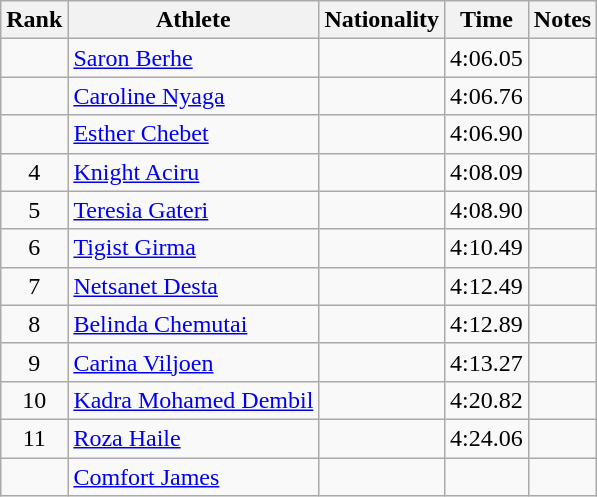<table class="wikitable sortable" style="text-align:center">
<tr>
<th>Rank</th>
<th>Athlete</th>
<th>Nationality</th>
<th>Time</th>
<th>Notes</th>
</tr>
<tr>
<td></td>
<td align="left"><a href='#'>Saron Berhe</a></td>
<td align=left></td>
<td>4:06.05</td>
<td></td>
</tr>
<tr>
<td></td>
<td align="left"><a href='#'>Caroline Nyaga</a></td>
<td align=left></td>
<td>4:06.76</td>
<td></td>
</tr>
<tr>
<td></td>
<td align="left"><a href='#'>Esther Chebet</a></td>
<td align=left></td>
<td>4:06.90</td>
<td></td>
</tr>
<tr>
<td>4</td>
<td align="left"><a href='#'>Knight Aciru</a></td>
<td align=left></td>
<td>4:08.09</td>
<td></td>
</tr>
<tr>
<td>5</td>
<td align="left"><a href='#'>Teresia Gateri</a></td>
<td align=left></td>
<td>4:08.90</td>
<td></td>
</tr>
<tr>
<td>6</td>
<td align="left"><a href='#'>Tigist Girma</a></td>
<td align=left></td>
<td>4:10.49</td>
<td></td>
</tr>
<tr>
<td>7</td>
<td align="left"><a href='#'>Netsanet Desta</a></td>
<td align=left></td>
<td>4:12.49</td>
<td></td>
</tr>
<tr>
<td>8</td>
<td align="left"><a href='#'>Belinda Chemutai</a></td>
<td align=left></td>
<td>4:12.89</td>
<td></td>
</tr>
<tr>
<td>9</td>
<td align="left"><a href='#'>Carina Viljoen</a></td>
<td align=left></td>
<td>4:13.27</td>
<td></td>
</tr>
<tr>
<td>10</td>
<td align="left"><a href='#'>Kadra Mohamed Dembil</a></td>
<td align=left></td>
<td>4:20.82</td>
<td></td>
</tr>
<tr>
<td>11</td>
<td align="left"><a href='#'>Roza Haile</a></td>
<td align=left></td>
<td>4:24.06</td>
<td></td>
</tr>
<tr>
<td></td>
<td align=left><a href='#'>Comfort James</a></td>
<td align=left></td>
<td></td>
<td></td>
</tr>
</table>
